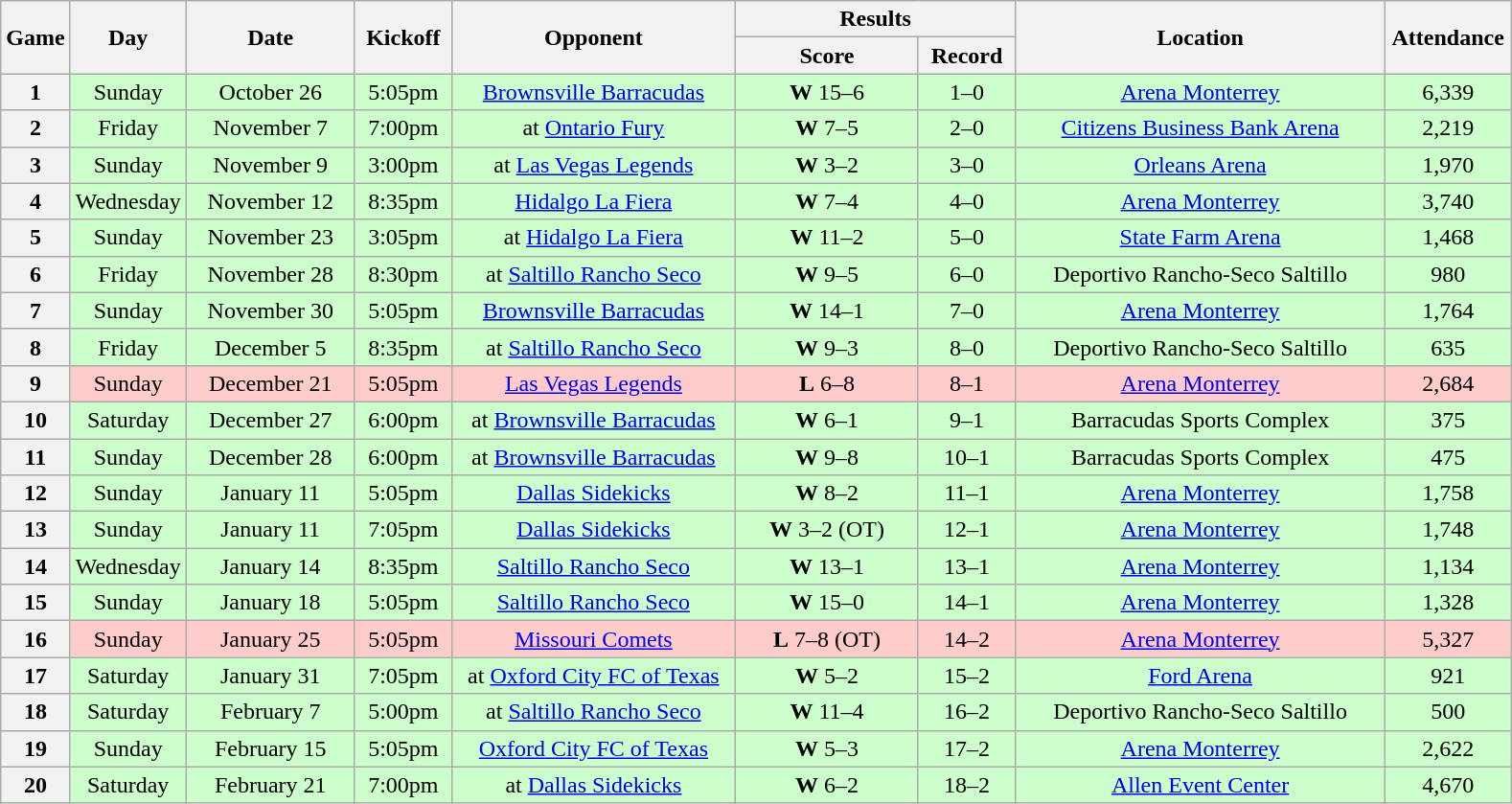<table class="wikitable">
<tr>
<th rowspan="2" width="40">Game</th>
<th rowspan="2" width="60">Day</th>
<th rowspan="2" width="110">Date</th>
<th rowspan="2" width="60">Kickoff</th>
<th rowspan="2" width="190">Opponent</th>
<th colspan="2" width="180">Results</th>
<th rowspan="2" width="250">Location</th>
<th rowspan="2" width="80">Attendance</th>
</tr>
<tr>
<th width="120">Score</th>
<th width="60">Record</th>
</tr>
<tr align="center" bgcolor="#CCFFCC">
<th>1</th>
<td>Sunday</td>
<td>October 26</td>
<td>5:05pm</td>
<td><a href='#'>Brownsville Barracudas</a></td>
<td><strong>W</strong> 15–6</td>
<td>1–0</td>
<td><a href='#'>Arena Monterrey</a></td>
<td>6,339</td>
</tr>
<tr align="center" bgcolor="#CCFFCC">
<th>2</th>
<td>Friday</td>
<td>November 7</td>
<td>7:00pm</td>
<td>at <a href='#'>Ontario Fury</a></td>
<td><strong>W</strong> 7–5</td>
<td>2–0</td>
<td><a href='#'>Citizens Business Bank Arena</a></td>
<td>2,219</td>
</tr>
<tr align="center" bgcolor="#CCFFCC">
<th>3</th>
<td>Sunday</td>
<td>November 9</td>
<td>3:00pm</td>
<td>at <a href='#'>Las Vegas Legends</a></td>
<td><strong>W</strong> 3–2</td>
<td>3–0</td>
<td><a href='#'>Orleans Arena</a></td>
<td>1,970</td>
</tr>
<tr align="center" bgcolor="#CCFFCC">
<th>4</th>
<td>Wednesday</td>
<td>November 12</td>
<td>8:35pm</td>
<td><a href='#'>Hidalgo La Fiera</a></td>
<td><strong>W</strong> 7–4</td>
<td>4–0</td>
<td><a href='#'>Arena Monterrey</a></td>
<td>3,740</td>
</tr>
<tr align="center" bgcolor="#CCFFCC">
<th>5</th>
<td>Sunday</td>
<td>November 23</td>
<td>3:05pm</td>
<td>at <a href='#'>Hidalgo La Fiera</a></td>
<td><strong>W</strong> 11–2</td>
<td>5–0</td>
<td><a href='#'>State Farm Arena</a></td>
<td>1,468</td>
</tr>
<tr align="center" bgcolor="#CCFFCC">
<th>6</th>
<td>Friday</td>
<td>November 28</td>
<td>8:30pm</td>
<td>at <a href='#'>Saltillo Rancho Seco</a></td>
<td><strong>W</strong> 9–5</td>
<td>6–0</td>
<td>Deportivo Rancho-Seco Saltillo</td>
<td>980</td>
</tr>
<tr align="center" bgcolor="#CCFFCC">
<th>7</th>
<td>Sunday</td>
<td>November 30</td>
<td>5:05pm</td>
<td><a href='#'>Brownsville Barracudas</a></td>
<td><strong>W</strong> 14–1</td>
<td>7–0</td>
<td><a href='#'>Arena Monterrey</a></td>
<td>1,764</td>
</tr>
<tr align="center" bgcolor="#CCFFCC">
<th>8</th>
<td>Friday</td>
<td>December 5</td>
<td>8:35pm</td>
<td>at <a href='#'>Saltillo Rancho Seco</a></td>
<td><strong>W</strong> 9–3</td>
<td>8–0</td>
<td>Deportivo Rancho-Seco Saltillo</td>
<td>635</td>
</tr>
<tr align="center" bgcolor="#FFCCCC">
<th>9</th>
<td>Sunday</td>
<td>December 21</td>
<td>5:05pm</td>
<td><a href='#'>Las Vegas Legends</a></td>
<td><strong>L</strong> 6–8</td>
<td>8–1</td>
<td><a href='#'>Arena Monterrey</a></td>
<td>2,684</td>
</tr>
<tr align="center" bgcolor="#CCFFCC">
<th>10</th>
<td>Saturday</td>
<td>December 27</td>
<td>6:00pm</td>
<td>at <a href='#'>Brownsville Barracudas</a></td>
<td><strong>W</strong> 6–1</td>
<td>9–1</td>
<td>Barracudas Sports Complex</td>
<td>375</td>
</tr>
<tr align="center" bgcolor="#CCFFCC">
<th>11</th>
<td>Sunday</td>
<td>December 28</td>
<td>6:00pm</td>
<td>at <a href='#'>Brownsville Barracudas</a></td>
<td><strong>W</strong> 9–8</td>
<td>10–1</td>
<td>Barracudas Sports Complex</td>
<td>475</td>
</tr>
<tr align="center" bgcolor="#CCFFCC">
<th>12</th>
<td>Sunday</td>
<td>January 11</td>
<td>5:05pm</td>
<td><a href='#'>Dallas Sidekicks</a></td>
<td><strong>W</strong> 8–2</td>
<td>11–1</td>
<td><a href='#'>Arena Monterrey</a></td>
<td>1,758</td>
</tr>
<tr align="center" bgcolor="#CCFFCC">
<th>13</th>
<td>Sunday</td>
<td>January 11</td>
<td>7:05pm</td>
<td><a href='#'>Dallas Sidekicks</a></td>
<td><strong>W</strong> 3–2 (OT)</td>
<td>12–1</td>
<td><a href='#'>Arena Monterrey</a></td>
<td>1,748</td>
</tr>
<tr align="center" bgcolor="#CCFFCC">
<th>14</th>
<td>Wednesday</td>
<td>January 14</td>
<td>8:35pm</td>
<td><a href='#'>Saltillo Rancho Seco</a></td>
<td><strong>W</strong> 13–1</td>
<td>13–1</td>
<td><a href='#'>Arena Monterrey</a></td>
<td>1,134</td>
</tr>
<tr align="center" bgcolor="#CCFFCC">
<th>15</th>
<td>Sunday</td>
<td>January 18</td>
<td>5:05pm</td>
<td><a href='#'>Saltillo Rancho Seco</a></td>
<td><strong>W</strong> 15–0</td>
<td>14–1</td>
<td><a href='#'>Arena Monterrey</a></td>
<td>1,328</td>
</tr>
<tr align="center" bgcolor="#FFCCCC">
<th>16</th>
<td>Sunday</td>
<td>January 25</td>
<td>5:05pm</td>
<td><a href='#'>Missouri Comets</a></td>
<td><strong>L</strong> 7–8 (OT)</td>
<td>14–2</td>
<td><a href='#'>Arena Monterrey</a></td>
<td>5,327</td>
</tr>
<tr align="center" bgcolor="#CCFFCC">
<th>17</th>
<td>Saturday</td>
<td>January 31</td>
<td>7:05pm</td>
<td>at <a href='#'>Oxford City FC of Texas</a></td>
<td><strong>W</strong> 5–2</td>
<td>15–2</td>
<td><a href='#'>Ford Arena</a></td>
<td>921</td>
</tr>
<tr align="center" bgcolor="#CCFFCC">
<th>18</th>
<td>Saturday</td>
<td>February 7</td>
<td>5:00pm</td>
<td>at <a href='#'>Saltillo Rancho Seco</a></td>
<td><strong>W</strong> 11–4</td>
<td>16–2</td>
<td>Deportivo Rancho-Seco Saltillo</td>
<td>500</td>
</tr>
<tr align="center" bgcolor="#CCFFCC">
<th>19</th>
<td>Sunday</td>
<td>February 15</td>
<td>5:05pm</td>
<td><a href='#'>Oxford City FC of Texas</a></td>
<td><strong>W</strong> 5–3</td>
<td>17–2</td>
<td><a href='#'>Arena Monterrey</a></td>
<td>2,622</td>
</tr>
<tr align="center" bgcolor="#CCFFCC">
<th>20</th>
<td>Saturday</td>
<td>February 21</td>
<td>7:00pm</td>
<td>at <a href='#'>Dallas Sidekicks</a></td>
<td><strong>W</strong> 6–2</td>
<td>18–2</td>
<td><a href='#'>Allen Event Center</a></td>
<td>4,670</td>
</tr>
</table>
